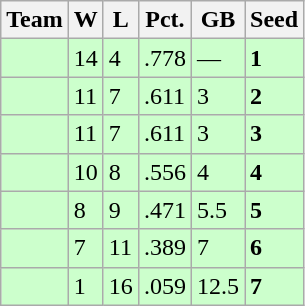<table class=wikitable>
<tr>
<th>Team</th>
<th>W</th>
<th>L</th>
<th>Pct.</th>
<th>GB</th>
<th>Seed</th>
</tr>
<tr bgcolor=ccffcc>
<td></td>
<td>14</td>
<td>4</td>
<td>.778</td>
<td>—</td>
<td><strong>1</strong></td>
</tr>
<tr bgcolor=ccffcc>
<td></td>
<td>11</td>
<td>7</td>
<td>.611</td>
<td>3</td>
<td><strong>2</strong></td>
</tr>
<tr bgcolor=ccffcc>
<td></td>
<td>11</td>
<td>7</td>
<td>.611</td>
<td>3</td>
<td><strong>3</strong></td>
</tr>
<tr bgcolor=ccffcc>
<td></td>
<td>10</td>
<td>8</td>
<td>.556</td>
<td>4</td>
<td><strong>4</strong></td>
</tr>
<tr bgcolor=ccffcc>
<td></td>
<td>8</td>
<td>9</td>
<td>.471</td>
<td>5.5</td>
<td><strong>5</strong></td>
</tr>
<tr bgcolor=ccffcc>
<td></td>
<td>7</td>
<td>11</td>
<td>.389</td>
<td>7</td>
<td><strong>6</strong></td>
</tr>
<tr bgcolor=ccffcc>
<td></td>
<td>1</td>
<td>16</td>
<td>.059</td>
<td>12.5</td>
<td><strong>7</strong></td>
</tr>
</table>
